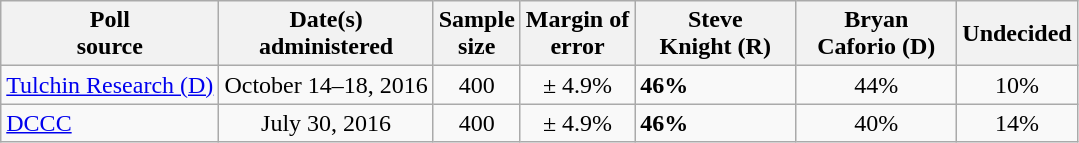<table class="wikitable">
<tr>
<th>Poll<br>source</th>
<th>Date(s)<br>administered</th>
<th>Sample<br>size</th>
<th>Margin of<br>error</th>
<th style="width:100px;">Steve<br>Knight (R)</th>
<th style="width:100px;">Bryan<br>Caforio (D)</th>
<th>Undecided</th>
</tr>
<tr>
<td><a href='#'>Tulchin Research (D)</a></td>
<td align=center>October 14–18, 2016</td>
<td align=center>400</td>
<td align=center>± 4.9%</td>
<td><strong>46%</strong></td>
<td align=center>44%</td>
<td align=center>10%</td>
</tr>
<tr>
<td><a href='#'>DCCC</a></td>
<td align=center>July 30, 2016</td>
<td align=center>400</td>
<td align=center>± 4.9%</td>
<td><strong>46%</strong></td>
<td align=center>40%</td>
<td align=center>14%</td>
</tr>
</table>
